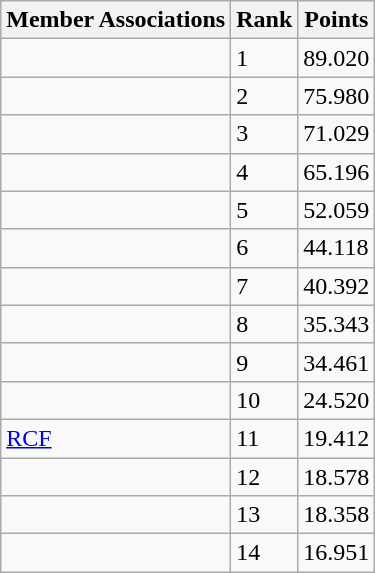<table class="wikitable">
<tr>
<th min-width=265>Member Associations</th>
<th width=15>Rank</th>
<th width=15>Points</th>
</tr>
<tr>
<td></td>
<td>1</td>
<td>89.020</td>
</tr>
<tr>
<td></td>
<td>2</td>
<td>75.980</td>
</tr>
<tr>
<td></td>
<td>3</td>
<td>71.029</td>
</tr>
<tr>
<td></td>
<td>4</td>
<td>65.196</td>
</tr>
<tr>
<td></td>
<td>5</td>
<td>52.059</td>
</tr>
<tr>
<td></td>
<td>6</td>
<td>44.118</td>
</tr>
<tr>
<td></td>
<td>7</td>
<td>40.392</td>
</tr>
<tr>
<td></td>
<td>8</td>
<td>35.343</td>
</tr>
<tr>
<td></td>
<td>9</td>
<td>34.461</td>
</tr>
<tr>
<td></td>
<td>10</td>
<td>24.520</td>
</tr>
<tr>
<td> <a href='#'>RCF</a></td>
<td>11</td>
<td>19.412</td>
</tr>
<tr>
<td></td>
<td>12</td>
<td>18.578</td>
</tr>
<tr>
<td></td>
<td>13</td>
<td>18.358</td>
</tr>
<tr>
<td></td>
<td>14</td>
<td>16.951</td>
</tr>
</table>
